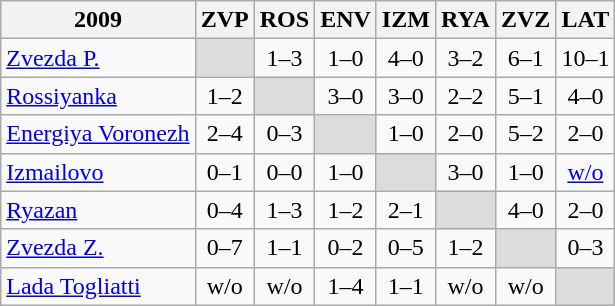<table class="wikitable" style="text-align: center;">
<tr>
<th>2009</th>
<th>ZVP</th>
<th>ROS</th>
<th>ENV</th>
<th>IZM</th>
<th>RYA</th>
<th>ZVZ</th>
<th>LAT</th>
</tr>
<tr>
<td align="left"><a href='#'>Zvezda P.</a></td>
<td bgcolor="#DCDCDC"></td>
<td>1–3</td>
<td>1–0</td>
<td>4–0</td>
<td>3–2</td>
<td>6–1</td>
<td>10–1</td>
</tr>
<tr>
<td align="left"><a href='#'>Rossiyanka</a></td>
<td>1–2</td>
<td bgcolor="#DCDCDC"></td>
<td>3–0</td>
<td>3–0</td>
<td>2–2</td>
<td>5–1</td>
<td>4–0</td>
</tr>
<tr>
<td align="left"><a href='#'>Energiya Voronezh</a></td>
<td>2–4</td>
<td>0–3</td>
<td bgcolor="#DCDCDC"></td>
<td>1–0</td>
<td>2–0</td>
<td>5–2</td>
<td>2–0</td>
</tr>
<tr>
<td align="left"><a href='#'>Izmailovo</a></td>
<td>0–1</td>
<td>0–0</td>
<td>1–0</td>
<td bgcolor="#DCDCDC"></td>
<td>3–0</td>
<td>1–0</td>
<td><a href='#'>w/o</a></td>
</tr>
<tr>
<td align="left"><a href='#'>Ryazan</a></td>
<td>0–4</td>
<td>1–3</td>
<td>1–2</td>
<td>2–1</td>
<td bgcolor="#DCDCDC"></td>
<td>4–0</td>
<td>2–0</td>
</tr>
<tr>
<td align="left"><a href='#'>Zvezda Z.</a></td>
<td>0–7</td>
<td>1–1</td>
<td>0–2</td>
<td>0–5</td>
<td>1–2</td>
<td bgcolor="#DCDCDC"></td>
<td>0–3</td>
</tr>
<tr>
<td align="left"><a href='#'>Lada Togliatti</a></td>
<td>w/o</td>
<td>w/o</td>
<td>1–4</td>
<td>1–1</td>
<td>w/o</td>
<td>w/o</td>
<td bgcolor="#DCDCDC"></td>
</tr>
</table>
